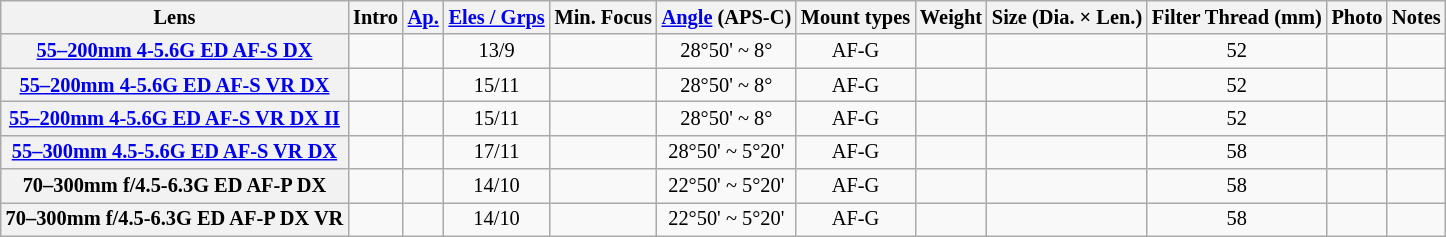<table class="wikitable sortable" style="font-size:85%;text-align:center;">
<tr>
<th data-sort-type="text">Lens</th>
<th data-sort-type="isoDate">Intro</th>
<th data-sort-type="text"><a href='#'>Ap.</a></th>
<th data-sort-type="number"><a href='#'>Eles / Grps</a></th>
<th data-sort-type="number">Min. Focus</th>
<th data-sort-type="number"><a href='#'>Angle</a> (APS-C)</th>
<th data-sort-type="text">Mount types</th>
<th data-sort-type="number">Weight</th>
<th data-sort-type="number">Size (Dia. × Len.)</th>
<th data-sort-type="number">Filter Thread (mm)</th>
<th class="unsortable">Photo</th>
<th class="unsortable">Notes</th>
</tr>
<tr>
<th><a href='#'>55–200mm 4-5.6G ED AF-S DX</a></th>
<td></td>
<td></td>
<td>13/9</td>
<td></td>
<td>28°50' ~ 8°</td>
<td>AF-G</td>
<td></td>
<td></td>
<td>52</td>
<td></td>
<td style="font-size:90%;text-align:left;"></td>
</tr>
<tr>
<th><a href='#'>55–200mm 4-5.6G ED AF-S VR DX</a></th>
<td></td>
<td></td>
<td>15/11</td>
<td></td>
<td>28°50' ~ 8°</td>
<td>AF-G</td>
<td></td>
<td></td>
<td>52</td>
<td></td>
<td style="font-size:90%;text-align:left;"></td>
</tr>
<tr>
<th><a href='#'>55–200mm 4-5.6G ED AF-S VR DX II</a></th>
<td></td>
<td></td>
<td>15/11</td>
<td></td>
<td>28°50' ~ 8°</td>
<td>AF-G</td>
<td></td>
<td></td>
<td>52</td>
<td></td>
<td style="font-size:90%;text-align:left;"></td>
</tr>
<tr>
<th><a href='#'>55–300mm 4.5-5.6G ED AF-S VR DX</a></th>
<td></td>
<td></td>
<td>17/11</td>
<td></td>
<td>28°50' ~ 5°20'</td>
<td>AF-G</td>
<td></td>
<td></td>
<td>58</td>
<td></td>
<td style="font-size:90%;text-align:left;"></td>
</tr>
<tr>
<th>70–300mm f/4.5-6.3G ED AF-P DX</th>
<td></td>
<td></td>
<td>14/10</td>
<td></td>
<td>22°50' ~ 5°20'</td>
<td>AF-G</td>
<td></td>
<td></td>
<td>58</td>
<td></td>
<td style="font-size:90%;text-align:left;"></td>
</tr>
<tr>
<th>70–300mm f/4.5-6.3G ED AF-P DX VR</th>
<td></td>
<td></td>
<td>14/10</td>
<td></td>
<td>22°50' ~ 5°20'</td>
<td>AF-G</td>
<td></td>
<td></td>
<td>58</td>
<td></td>
<td style="font-size:90%;text-align:left;"></td>
</tr>
</table>
